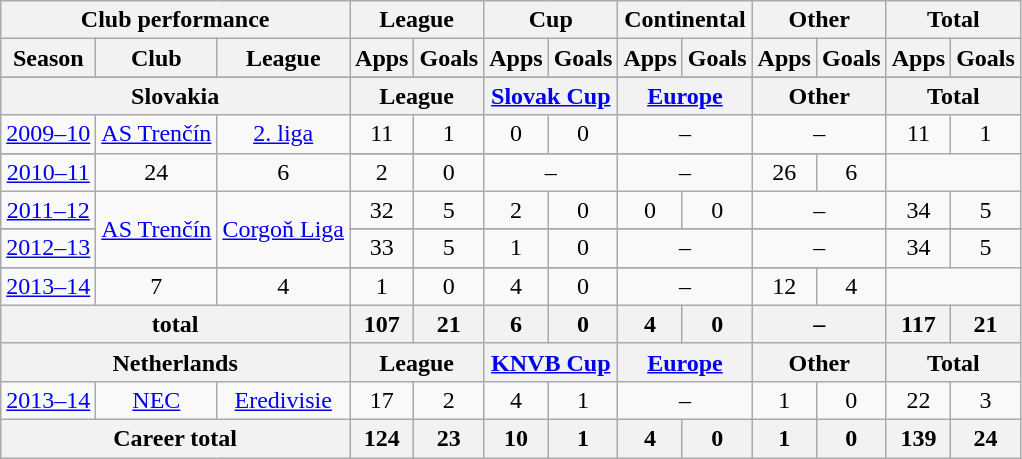<table class="wikitable" style="text-align:center">
<tr>
<th colspan=3>Club performance</th>
<th colspan=2>League</th>
<th colspan=2>Cup</th>
<th colspan=2>Continental</th>
<th colspan=2>Other</th>
<th colspan=2>Total</th>
</tr>
<tr>
<th>Season</th>
<th>Club</th>
<th>League</th>
<th>Apps</th>
<th>Goals</th>
<th>Apps</th>
<th>Goals</th>
<th>Apps</th>
<th>Goals</th>
<th>Apps</th>
<th>Goals</th>
<th>Apps</th>
<th>Goals</th>
</tr>
<tr>
</tr>
<tr>
<th colspan=3>Slovakia</th>
<th colspan=2>League</th>
<th colspan=2><a href='#'>Slovak Cup</a></th>
<th colspan=2><a href='#'>Europe</a></th>
<th colspan=2>Other</th>
<th colspan=2>Total</th>
</tr>
<tr>
<td><a href='#'>2009–10</a></td>
<td rowspan="2"><a href='#'>AS Trenčín</a></td>
<td rowspan="2"><a href='#'>2. liga</a></td>
<td>11</td>
<td>1</td>
<td>0</td>
<td>0</td>
<td colspan="2">–</td>
<td colspan="2">–</td>
<td>11</td>
<td>1</td>
</tr>
<tr>
</tr>
<tr>
<td><a href='#'>2010–11</a></td>
<td>24</td>
<td>6</td>
<td>2</td>
<td>0</td>
<td colspan="2">–</td>
<td colspan="2">–</td>
<td>26</td>
<td>6</td>
</tr>
<tr>
<td><a href='#'>2011–12</a></td>
<td rowspan="3"><a href='#'>AS Trenčín</a></td>
<td rowspan="3"><a href='#'>Corgoň Liga</a></td>
<td>32</td>
<td>5</td>
<td>2</td>
<td>0</td>
<td>0</td>
<td>0</td>
<td colspan="2">–</td>
<td>34</td>
<td>5</td>
</tr>
<tr>
</tr>
<tr>
<td><a href='#'>2012–13</a></td>
<td>33</td>
<td>5</td>
<td>1</td>
<td>0</td>
<td colspan="2">–</td>
<td colspan="2">–</td>
<td>34</td>
<td>5</td>
</tr>
<tr>
</tr>
<tr>
<td><a href='#'>2013–14</a></td>
<td>7</td>
<td>4</td>
<td>1</td>
<td>0</td>
<td>4</td>
<td>0</td>
<td colspan="2">–</td>
<td>12</td>
<td>4</td>
</tr>
<tr>
<th colspan=3>total</th>
<th>107</th>
<th>21</th>
<th>6</th>
<th>0</th>
<th>4</th>
<th>0</th>
<th colspan="2">–</th>
<th>117</th>
<th>21</th>
</tr>
<tr>
<th colspan=3>Netherlands</th>
<th colspan=2>League</th>
<th colspan=2><a href='#'>KNVB Cup</a></th>
<th colspan=2><a href='#'>Europe</a></th>
<th colspan=2>Other</th>
<th colspan=2>Total</th>
</tr>
<tr>
<td><a href='#'>2013–14</a></td>
<td rowspan="1"><a href='#'>NEC</a></td>
<td rowspan="1"><a href='#'>Eredivisie</a></td>
<td>17</td>
<td>2</td>
<td>4</td>
<td>1</td>
<td colspan="2">–</td>
<td>1</td>
<td>0</td>
<td>22</td>
<td>3</td>
</tr>
<tr>
<th colspan=3>Career total</th>
<th>124</th>
<th>23</th>
<th>10</th>
<th>1</th>
<th>4</th>
<th>0</th>
<th>1</th>
<th>0</th>
<th>139</th>
<th>24</th>
</tr>
</table>
